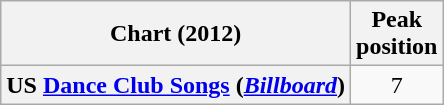<table class="wikitable sortable plainrowheaders">
<tr>
<th scope="col">Chart (2012)</th>
<th scope="col">Peak<br>position</th>
</tr>
<tr>
<th scope="row">US <a href='#'>Dance Club Songs</a> (<em><a href='#'>Billboard</a></em>)</th>
<td align="center">7</td>
</tr>
</table>
